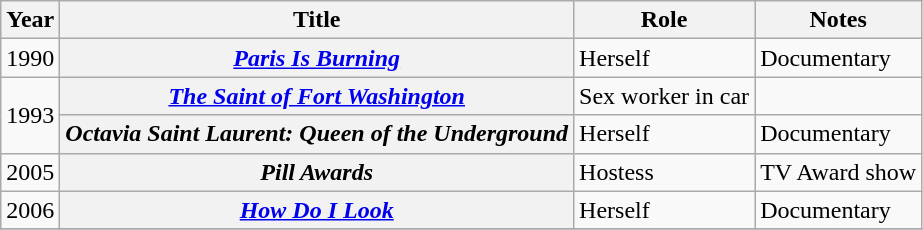<table class="wikitable sortable plainrowheaders">
<tr>
<th scope="col">Year</th>
<th scope="col">Title</th>
<th scope="col">Role</th>
<th scope="col" class="unsortable">Notes</th>
</tr>
<tr>
<td>1990</td>
<th scope="row"><em><a href='#'>Paris Is Burning</a></em></th>
<td>Herself</td>
<td>Documentary</td>
</tr>
<tr>
<td rowspan="2">1993</td>
<th scope="row"><em><a href='#'>The Saint of Fort Washington</a></em></th>
<td>Sex worker in car</td>
<td></td>
</tr>
<tr>
<th scope="row"><em>Octavia Saint Laurent: Queen of the Underground</em></th>
<td rowspan="1">Herself</td>
<td>Documentary</td>
</tr>
<tr>
<td>2005</td>
<th scope="row"><em>Pill Awards</em></th>
<td>Hostess</td>
<td>TV Award show</td>
</tr>
<tr>
<td>2006</td>
<th scope="row"><em><a href='#'>How Do I Look</a></em></th>
<td rowspan="1">Herself</td>
<td>Documentary</td>
</tr>
<tr>
</tr>
</table>
